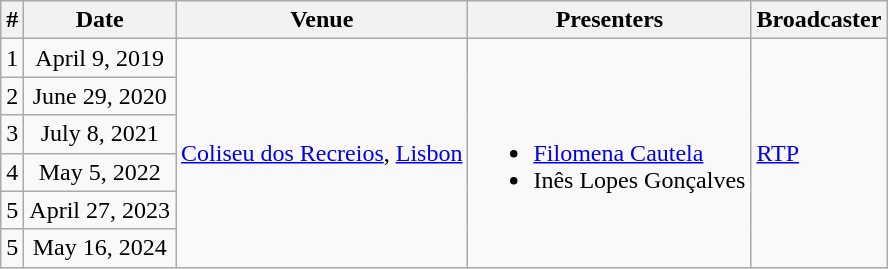<table class="wikitable sortable">
<tr>
<th>#</th>
<th>Date</th>
<th>Venue</th>
<th>Presenters</th>
<th>Broadcaster</th>
</tr>
<tr>
<td align="center">1</td>
<td align="center">April 9, 2019</td>
<td rowspan="6"><a href='#'>Coliseu dos Recreios</a>, <a href='#'>Lisbon</a></td>
<td rowspan="6"><br><ul><li><a href='#'>Filomena Cautela</a></li><li>Inês Lopes Gonçalves</li></ul></td>
<td rowspan="6"><a href='#'>RTP</a></td>
</tr>
<tr>
<td align="center">2</td>
<td align="center">June 29, 2020</td>
</tr>
<tr>
<td align="center">3</td>
<td align="center">July 8, 2021</td>
</tr>
<tr>
<td align="center">4</td>
<td align="center">May 5, 2022</td>
</tr>
<tr>
<td align="center">5</td>
<td align="center">April 27, 2023</td>
</tr>
<tr>
<td align="center">5</td>
<td align="center">May 16, 2024</td>
</tr>
</table>
